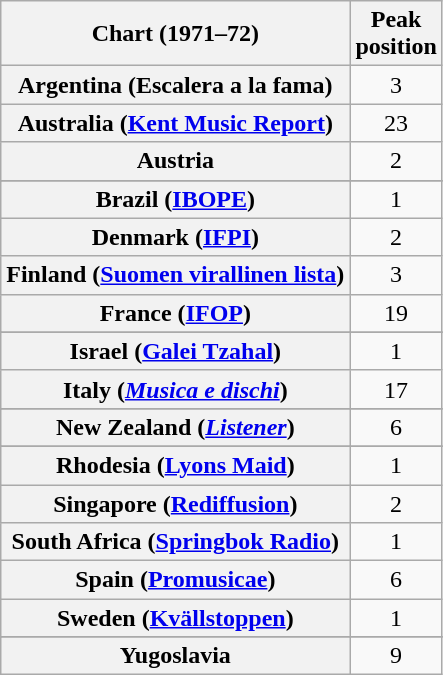<table class="wikitable sortable plainrowheaders" style="text-align:center">
<tr>
<th>Chart (1971–72)</th>
<th>Peak<br>position</th>
</tr>
<tr>
<th scope="row">Argentina (Escalera a la fama)</th>
<td>3</td>
</tr>
<tr>
<th scope="row">Australia (<a href='#'>Kent Music Report</a>)</th>
<td>23</td>
</tr>
<tr>
<th scope="row">Austria</th>
<td>2</td>
</tr>
<tr>
</tr>
<tr>
</tr>
<tr>
<th scope="row">Brazil (<a href='#'>IBOPE</a>)</th>
<td>1</td>
</tr>
<tr>
<th scope="row">Denmark (<a href='#'>IFPI</a>)</th>
<td>2</td>
</tr>
<tr>
<th scope="row">Finland (<a href='#'>Suomen virallinen lista</a>)</th>
<td>3</td>
</tr>
<tr>
<th scope="row">France (<a href='#'>IFOP</a>)</th>
<td>19</td>
</tr>
<tr>
</tr>
<tr>
<th scope="row">Israel (<a href='#'>Galei Tzahal</a>)</th>
<td>1</td>
</tr>
<tr>
<th scope="row">Italy (<em><a href='#'>Musica e dischi</a></em>)</th>
<td>17</td>
</tr>
<tr>
</tr>
<tr>
</tr>
<tr>
<th scope="row">New Zealand (<em><a href='#'>Listener</a></em>)</th>
<td>6</td>
</tr>
<tr>
</tr>
<tr>
<th scope="row">Rhodesia (<a href='#'>Lyons Maid</a>)</th>
<td>1</td>
</tr>
<tr>
<th scope="row">Singapore (<a href='#'>Rediffusion</a>)</th>
<td>2</td>
</tr>
<tr>
<th scope="row">South Africa (<a href='#'>Springbok Radio</a>)</th>
<td>1</td>
</tr>
<tr>
<th scope="row">Spain (<a href='#'>Promusicae</a>)</th>
<td>6</td>
</tr>
<tr>
<th scope="row">Sweden (<a href='#'>Kvällstoppen</a>)</th>
<td>1</td>
</tr>
<tr>
</tr>
<tr>
</tr>
<tr>
</tr>
<tr>
<th scope="row">Yugoslavia</th>
<td>9</td>
</tr>
</table>
